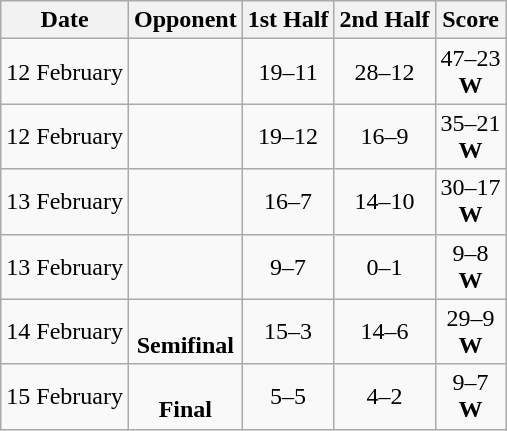<table class="wikitable" style="text-align:center;">
<tr>
<th>Date</th>
<th>Opponent</th>
<th>1st Half</th>
<th>2nd Half</th>
<th>Score</th>
</tr>
<tr>
<td>12 February</td>
<td></td>
<td>19–11</td>
<td>28–12</td>
<td>47–23<br><strong>W</strong></td>
</tr>
<tr>
<td>12 February</td>
<td></td>
<td>19–12</td>
<td>16–9</td>
<td>35–21<br><strong>W</strong></td>
</tr>
<tr>
<td>13 February</td>
<td></td>
<td>16–7</td>
<td>14–10</td>
<td>30–17<br><strong>W</strong></td>
</tr>
<tr>
<td>13 February</td>
<td></td>
<td>9–7</td>
<td>0–1</td>
<td>9–8<br><strong>W</strong></td>
</tr>
<tr>
<td>14 February</td>
<td><br><strong>Semifinal</strong></td>
<td>15–3</td>
<td>14–6</td>
<td>29–9<br><strong>W</strong></td>
</tr>
<tr>
<td>15 February</td>
<td><br><strong>Final</strong></td>
<td>5–5</td>
<td>4–2</td>
<td>9–7<br><strong>W</strong><br></td>
</tr>
</table>
